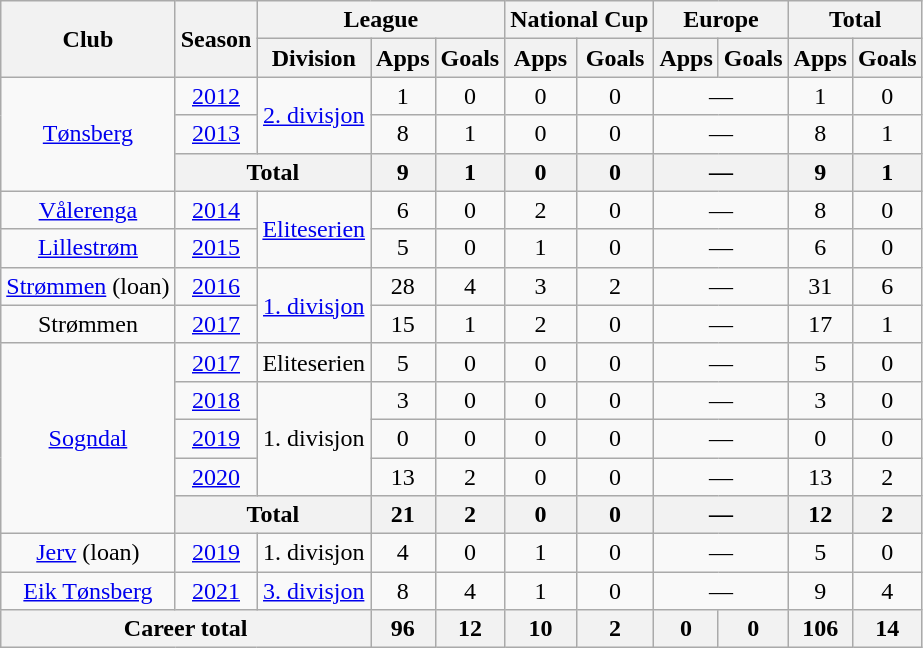<table class="wikitable" style="text-align: center;">
<tr>
<th rowspan="2">Club</th>
<th rowspan="2">Season</th>
<th colspan="3">League</th>
<th colspan="2">National Cup</th>
<th colspan="2">Europe</th>
<th colspan="2">Total</th>
</tr>
<tr>
<th>Division</th>
<th>Apps</th>
<th>Goals</th>
<th>Apps</th>
<th>Goals</th>
<th>Apps</th>
<th>Goals</th>
<th>Apps</th>
<th>Goals</th>
</tr>
<tr>
<td rowspan="3"><a href='#'>Tønsberg</a></td>
<td><a href='#'>2012</a></td>
<td rowspan="2"><a href='#'>2. divisjon</a></td>
<td>1</td>
<td>0</td>
<td>0</td>
<td>0</td>
<td colspan="2">—</td>
<td>1</td>
<td>0</td>
</tr>
<tr>
<td><a href='#'>2013</a></td>
<td>8</td>
<td>1</td>
<td>0</td>
<td>0</td>
<td colspan="2">—</td>
<td>8</td>
<td>1</td>
</tr>
<tr>
<th colspan="2">Total</th>
<th>9</th>
<th>1</th>
<th>0</th>
<th>0</th>
<th colspan="2">—</th>
<th>9</th>
<th>1</th>
</tr>
<tr>
<td><a href='#'>Vålerenga</a></td>
<td><a href='#'>2014</a></td>
<td rowspan="2"><a href='#'>Eliteserien</a></td>
<td>6</td>
<td>0</td>
<td>2</td>
<td>0</td>
<td colspan="2">—</td>
<td>8</td>
<td>0</td>
</tr>
<tr>
<td><a href='#'>Lillestrøm</a></td>
<td><a href='#'>2015</a></td>
<td>5</td>
<td>0</td>
<td>1</td>
<td>0</td>
<td colspan="2">—</td>
<td>6</td>
<td>0</td>
</tr>
<tr>
<td><a href='#'>Strømmen</a> (loan)</td>
<td><a href='#'>2016</a></td>
<td rowspan="2"><a href='#'>1. divisjon</a></td>
<td>28</td>
<td>4</td>
<td>3</td>
<td>2</td>
<td colspan="2">—</td>
<td>31</td>
<td>6</td>
</tr>
<tr>
<td>Strømmen</td>
<td><a href='#'>2017</a></td>
<td>15</td>
<td>1</td>
<td>2</td>
<td>0</td>
<td colspan="2">—</td>
<td>17</td>
<td>1</td>
</tr>
<tr>
<td rowspan="5"><a href='#'>Sogndal</a></td>
<td><a href='#'>2017</a></td>
<td>Eliteserien</td>
<td>5</td>
<td>0</td>
<td>0</td>
<td>0</td>
<td colspan="2">—</td>
<td>5</td>
<td>0</td>
</tr>
<tr>
<td><a href='#'>2018</a></td>
<td rowspan="3">1. divisjon</td>
<td>3</td>
<td>0</td>
<td>0</td>
<td>0</td>
<td colspan="2">—</td>
<td>3</td>
<td>0</td>
</tr>
<tr>
<td><a href='#'>2019</a></td>
<td>0</td>
<td>0</td>
<td>0</td>
<td>0</td>
<td colspan="2">—</td>
<td>0</td>
<td>0</td>
</tr>
<tr>
<td><a href='#'>2020</a></td>
<td>13</td>
<td>2</td>
<td>0</td>
<td>0</td>
<td colspan="2">—</td>
<td>13</td>
<td>2</td>
</tr>
<tr>
<th colspan="2">Total</th>
<th>21</th>
<th>2</th>
<th>0</th>
<th>0</th>
<th colspan="2">—</th>
<th>12</th>
<th>2</th>
</tr>
<tr>
<td><a href='#'>Jerv</a> (loan)</td>
<td><a href='#'>2019</a></td>
<td>1. divisjon</td>
<td>4</td>
<td>0</td>
<td>1</td>
<td>0</td>
<td colspan="2">—</td>
<td>5</td>
<td>0</td>
</tr>
<tr>
<td><a href='#'>Eik Tønsberg</a></td>
<td><a href='#'>2021</a></td>
<td><a href='#'>3. divisjon</a></td>
<td>8</td>
<td>4</td>
<td>1</td>
<td>0</td>
<td colspan="2">—</td>
<td>9</td>
<td>4</td>
</tr>
<tr>
<th colspan="3">Career total</th>
<th>96</th>
<th>12</th>
<th>10</th>
<th>2</th>
<th>0</th>
<th>0</th>
<th>106</th>
<th>14</th>
</tr>
</table>
